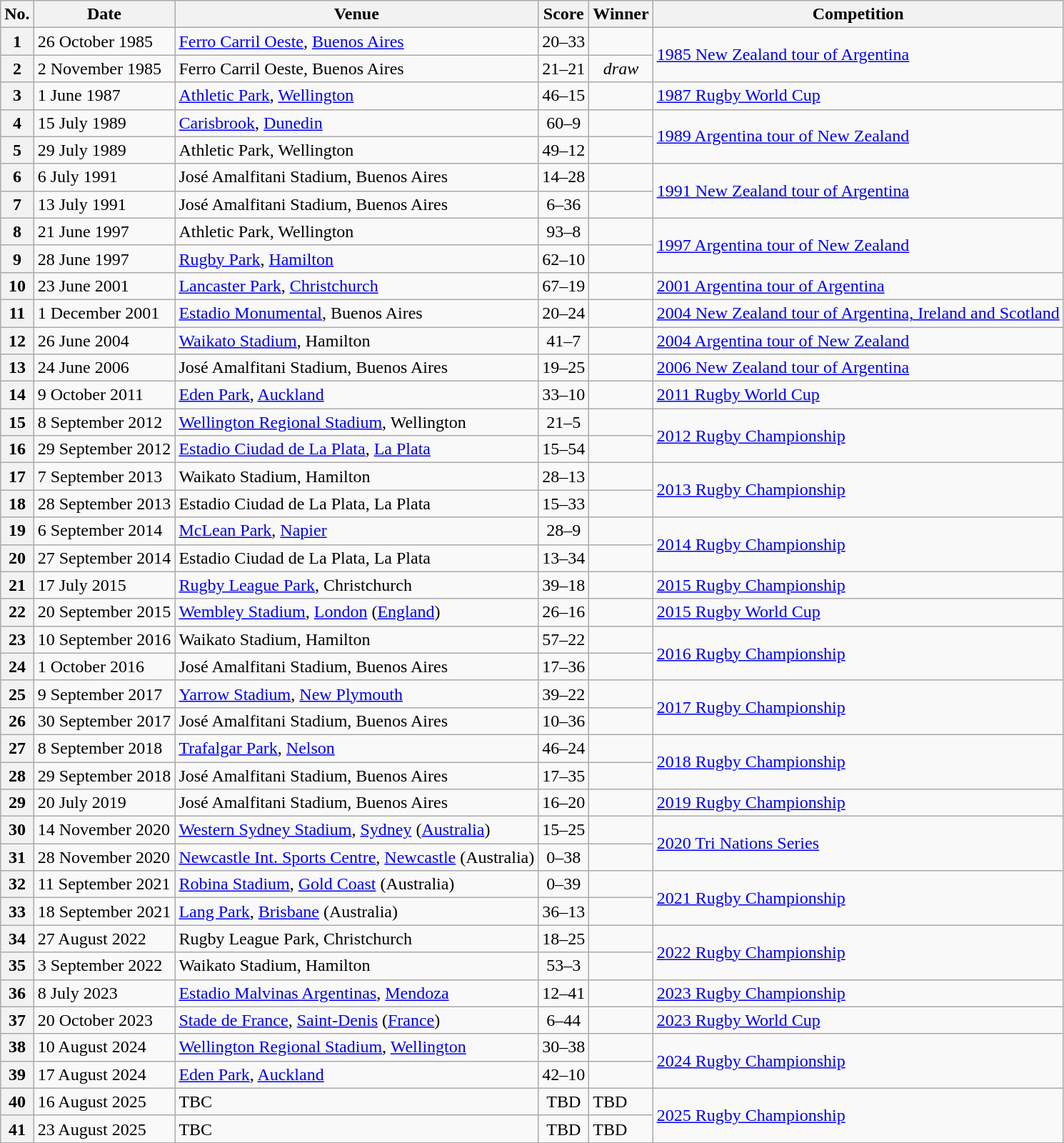<table class="wikitable">
<tr>
<th>No.</th>
<th>Date</th>
<th>Venue</th>
<th>Score</th>
<th>Winner</th>
<th>Competition</th>
</tr>
<tr>
<th>1</th>
<td>26 October 1985</td>
<td><a href='#'>Ferro Carril Oeste</a>, <a href='#'>Buenos Aires</a></td>
<td align=center>20–33</td>
<td></td>
<td rowspan=2><a href='#'>1985 New Zealand tour of Argentina</a></td>
</tr>
<tr>
<th>2</th>
<td>2 November 1985</td>
<td>Ferro Carril Oeste, Buenos Aires</td>
<td align=center>21–21</td>
<td align=center><em>draw</em></td>
</tr>
<tr>
<th>3</th>
<td>1 June 1987</td>
<td><a href='#'>Athletic Park</a>, <a href='#'>Wellington</a></td>
<td align=center>46–15</td>
<td></td>
<td><a href='#'>1987 Rugby World Cup</a></td>
</tr>
<tr>
<th>4</th>
<td>15 July 1989</td>
<td><a href='#'>Carisbrook</a>, <a href='#'>Dunedin</a></td>
<td align=center>60–9</td>
<td></td>
<td rowspan=2><a href='#'>1989 Argentina tour of New Zealand</a></td>
</tr>
<tr>
<th>5</th>
<td>29 July 1989</td>
<td>Athletic Park, Wellington</td>
<td align=center>49–12</td>
<td></td>
</tr>
<tr>
<th>6</th>
<td>6 July 1991</td>
<td>José Amalfitani Stadium, Buenos Aires</td>
<td align=center>14–28</td>
<td></td>
<td rowspan=2><a href='#'>1991 New Zealand tour of Argentina</a></td>
</tr>
<tr>
<th>7</th>
<td>13 July 1991</td>
<td>José Amalfitani Stadium, Buenos Aires</td>
<td align=center>6–36</td>
<td></td>
</tr>
<tr>
<th>8</th>
<td>21 June 1997</td>
<td>Athletic Park, Wellington</td>
<td align=center>93–8</td>
<td></td>
<td rowspan=2><a href='#'>1997 Argentina tour of New Zealand</a></td>
</tr>
<tr>
<th>9</th>
<td>28 June 1997</td>
<td><a href='#'>Rugby Park</a>, <a href='#'>Hamilton</a></td>
<td align=center>62–10</td>
<td></td>
</tr>
<tr>
<th>10</th>
<td>23 June 2001</td>
<td><a href='#'>Lancaster Park</a>, <a href='#'>Christchurch</a></td>
<td align=center>67–19</td>
<td></td>
<td><a href='#'>2001 Argentina tour of Argentina</a></td>
</tr>
<tr>
<th>11</th>
<td>1 December 2001</td>
<td><a href='#'>Estadio Monumental</a>, Buenos Aires</td>
<td align=center>20–24</td>
<td></td>
<td><a href='#'>2004 New Zealand tour of Argentina, Ireland and Scotland</a></td>
</tr>
<tr>
<th>12</th>
<td>26 June 2004</td>
<td><a href='#'>Waikato Stadium</a>, Hamilton</td>
<td align=center>41–7</td>
<td></td>
<td><a href='#'>2004 Argentina tour of New Zealand</a></td>
</tr>
<tr>
<th>13</th>
<td>24 June 2006</td>
<td>José Amalfitani Stadium, Buenos Aires</td>
<td align=center>19–25</td>
<td></td>
<td><a href='#'>2006 New Zealand tour of Argentina</a></td>
</tr>
<tr>
<th>14</th>
<td>9 October 2011</td>
<td><a href='#'>Eden Park</a>, <a href='#'>Auckland</a></td>
<td align=center>33–10</td>
<td></td>
<td><a href='#'>2011 Rugby World Cup</a></td>
</tr>
<tr>
<th>15</th>
<td>8 September 2012</td>
<td><a href='#'>Wellington Regional Stadium</a>, Wellington</td>
<td align=center>21–5</td>
<td></td>
<td rowspan="2"><a href='#'>2012 Rugby Championship</a></td>
</tr>
<tr>
<th>16</th>
<td>29 September 2012</td>
<td><a href='#'>Estadio Ciudad de La Plata</a>, <a href='#'>La Plata</a></td>
<td align=center>15–54</td>
<td></td>
</tr>
<tr>
<th>17</th>
<td>7 September 2013</td>
<td>Waikato Stadium, Hamilton</td>
<td align=center>28–13</td>
<td></td>
<td rowspan="2"><a href='#'>2013 Rugby Championship</a></td>
</tr>
<tr>
<th>18</th>
<td>28 September 2013</td>
<td>Estadio Ciudad de La Plata, La Plata</td>
<td align=center>15–33</td>
<td></td>
</tr>
<tr>
<th>19</th>
<td>6 September 2014</td>
<td><a href='#'>McLean Park</a>, <a href='#'>Napier</a></td>
<td align=center>28–9</td>
<td></td>
<td rowspan="2"><a href='#'>2014 Rugby Championship</a></td>
</tr>
<tr>
<th>20</th>
<td>27 September 2014</td>
<td>Estadio Ciudad de La Plata, La Plata</td>
<td align=center>13–34</td>
<td></td>
</tr>
<tr>
<th>21</th>
<td>17 July 2015</td>
<td><a href='#'>Rugby League Park</a>, Christchurch</td>
<td align=center>39–18</td>
<td></td>
<td><a href='#'>2015 Rugby Championship</a></td>
</tr>
<tr>
<th>22</th>
<td>20 September 2015</td>
<td><a href='#'>Wembley Stadium</a>, <a href='#'>London</a> (<a href='#'>England</a>)</td>
<td align=center>26–16</td>
<td></td>
<td><a href='#'>2015 Rugby World Cup</a></td>
</tr>
<tr>
<th>23</th>
<td>10 September 2016</td>
<td>Waikato Stadium, Hamilton</td>
<td align=center>57–22</td>
<td></td>
<td rowspan="2"><a href='#'>2016 Rugby Championship</a></td>
</tr>
<tr>
<th>24</th>
<td>1 October 2016</td>
<td>José Amalfitani Stadium, Buenos Aires</td>
<td align=center>17–36</td>
<td></td>
</tr>
<tr>
<th>25</th>
<td>9 September 2017</td>
<td><a href='#'>Yarrow Stadium</a>, <a href='#'>New Plymouth</a></td>
<td align=center>39–22</td>
<td></td>
<td rowspan="2"><a href='#'>2017 Rugby Championship</a></td>
</tr>
<tr>
<th>26</th>
<td>30 September 2017</td>
<td>José Amalfitani Stadium, Buenos Aires</td>
<td align=center>10–36</td>
<td></td>
</tr>
<tr>
<th>27</th>
<td>8 September 2018</td>
<td><a href='#'>Trafalgar Park</a>, <a href='#'>Nelson</a></td>
<td align=center>46–24</td>
<td></td>
<td rowspan="2"><a href='#'>2018 Rugby Championship</a></td>
</tr>
<tr>
<th>28</th>
<td>29 September 2018</td>
<td>José Amalfitani Stadium, Buenos Aires</td>
<td align=center>17–35</td>
<td></td>
</tr>
<tr>
<th>29</th>
<td>20 July 2019</td>
<td>José Amalfitani Stadium, Buenos Aires</td>
<td align=center>16–20</td>
<td></td>
<td><a href='#'>2019 Rugby Championship</a></td>
</tr>
<tr>
<th>30</th>
<td>14 November 2020</td>
<td><a href='#'>Western Sydney Stadium</a>, <a href='#'>Sydney</a> (<a href='#'>Australia</a>)</td>
<td align=center>15–25</td>
<td></td>
<td rowspan="2"><a href='#'>2020 Tri Nations Series</a></td>
</tr>
<tr>
<th>31</th>
<td>28 November 2020</td>
<td><a href='#'>Newcastle Int. Sports Centre</a>, <a href='#'>Newcastle</a> (Australia)</td>
<td align=center>0–38</td>
<td></td>
</tr>
<tr>
<th>32</th>
<td>11 September 2021</td>
<td><a href='#'>Robina Stadium</a>, <a href='#'>Gold Coast</a> (Australia)</td>
<td align=center>0–39</td>
<td></td>
<td rowspan="2"><a href='#'>2021 Rugby Championship</a></td>
</tr>
<tr>
<th>33</th>
<td>18 September 2021</td>
<td><a href='#'>Lang Park</a>, <a href='#'>Brisbane</a> (Australia)</td>
<td align=center>36–13</td>
<td></td>
</tr>
<tr>
<th>34</th>
<td>27 August 2022</td>
<td>Rugby League Park, Christchurch</td>
<td align=center>18–25</td>
<td></td>
<td rowspan="2"><a href='#'>2022 Rugby Championship</a></td>
</tr>
<tr>
<th>35</th>
<td>3 September 2022</td>
<td>Waikato Stadium, Hamilton</td>
<td align=center>53–3</td>
<td></td>
</tr>
<tr>
<th>36</th>
<td>8 July 2023</td>
<td><a href='#'>Estadio Malvinas Argentinas</a>, <a href='#'>Mendoza</a></td>
<td align=center>12–41</td>
<td></td>
<td><a href='#'>2023 Rugby Championship</a></td>
</tr>
<tr>
<th>37</th>
<td>20 October 2023</td>
<td><a href='#'>Stade de France</a>, <a href='#'>Saint-Denis</a> (<a href='#'>France</a>)</td>
<td align=center>6–44</td>
<td></td>
<td><a href='#'>2023 Rugby World Cup</a></td>
</tr>
<tr>
<th>38</th>
<td>10 August 2024</td>
<td><a href='#'>Wellington Regional Stadium</a>, <a href='#'>Wellington</a></td>
<td align=center>30–38</td>
<td></td>
<td rowspan="2"><a href='#'>2024 Rugby Championship</a></td>
</tr>
<tr>
<th>39</th>
<td>17 August 2024</td>
<td><a href='#'>Eden Park</a>, <a href='#'>Auckland</a></td>
<td align=center>42–10</td>
<td></td>
</tr>
<tr>
<th>40</th>
<td>16 August 2025</td>
<td>TBC</td>
<td align=center>TBD</td>
<td>TBD</td>
<td rowspan="2"><a href='#'>2025 Rugby Championship</a></td>
</tr>
<tr>
<th>41</th>
<td>23 August 2025</td>
<td>TBC</td>
<td align=center>TBD</td>
<td>TBD</td>
</tr>
</table>
